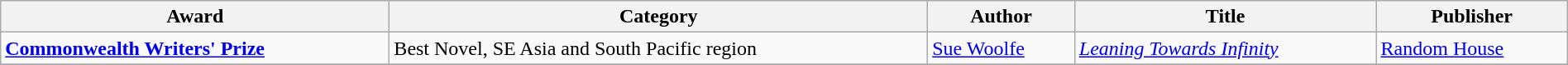<table class="wikitable" width=100%>
<tr>
<th>Award</th>
<th>Category</th>
<th>Author</th>
<th>Title</th>
<th>Publisher</th>
</tr>
<tr>
<td><strong><a href='#'>Commonwealth Writers' Prize</a></strong></td>
<td>Best Novel, SE Asia and South Pacific region</td>
<td><a href='#'>Sue Woolfe</a></td>
<td><em><a href='#'>Leaning Towards Infinity</a></em></td>
<td><a href='#'>Random House</a></td>
</tr>
<tr>
</tr>
</table>
